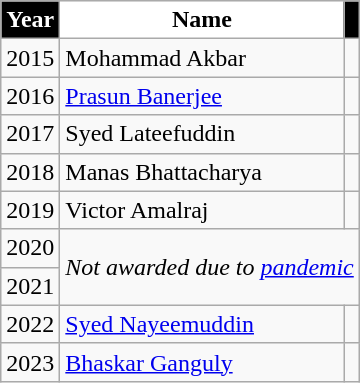<table class="wikitable">
<tr>
<th style="background:black; color:white; text-align:center;">Year</th>
<th style="background:white; color:black; text-align:center;">Name</th>
<th style="background:black; color:white; text-align:center;"></th>
</tr>
<tr>
<td>2015</td>
<td>Mohammad Akbar</td>
<td></td>
</tr>
<tr>
<td>2016</td>
<td><a href='#'>Prasun Banerjee</a></td>
<td></td>
</tr>
<tr>
<td>2017</td>
<td>Syed Lateefuddin</td>
<td></td>
</tr>
<tr>
<td>2018</td>
<td>Manas Bhattacharya</td>
<td></td>
</tr>
<tr>
<td>2019</td>
<td>Victor Amalraj</td>
<td></td>
</tr>
<tr>
<td>2020</td>
<td colspan="2" rowspan="2"><em>Not awarded due to <a href='#'>pandemic</a></em></td>
</tr>
<tr>
<td>2021</td>
</tr>
<tr>
<td>2022</td>
<td><a href='#'>Syed Nayeemuddin</a></td>
<td></td>
</tr>
<tr>
<td>2023</td>
<td><a href='#'>Bhaskar Ganguly</a></td>
<td></td>
</tr>
</table>
